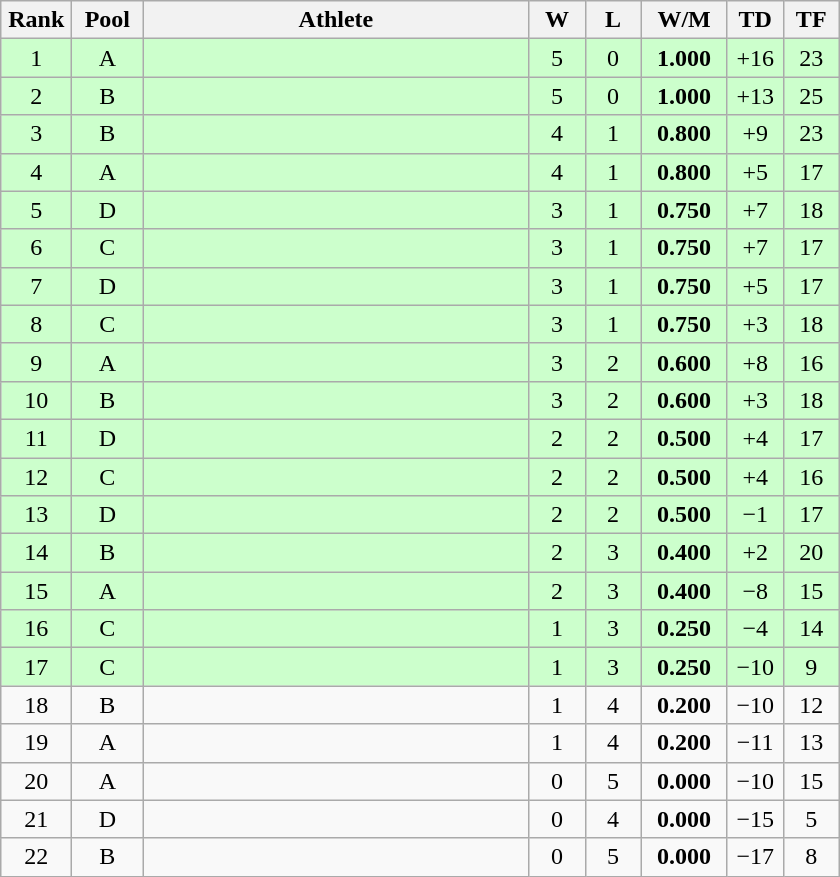<table class=wikitable style="text-align:center">
<tr>
<th width=40>Rank</th>
<th width=40>Pool</th>
<th width=250>Athlete</th>
<th width=30>W</th>
<th width=30>L</th>
<th width=50>W/M</th>
<th width=30>TD</th>
<th width=30>TF</th>
</tr>
<tr bgcolor="ccffcc">
<td>1</td>
<td>A</td>
<td align=left></td>
<td>5</td>
<td>0</td>
<td><strong>1.000</strong></td>
<td>+16</td>
<td>23</td>
</tr>
<tr bgcolor="ccffcc">
<td>2</td>
<td>B</td>
<td align=left></td>
<td>5</td>
<td>0</td>
<td><strong>1.000</strong></td>
<td>+13</td>
<td>25</td>
</tr>
<tr bgcolor="ccffcc">
<td>3</td>
<td>B</td>
<td align=left></td>
<td>4</td>
<td>1</td>
<td><strong>0.800</strong></td>
<td>+9</td>
<td>23</td>
</tr>
<tr bgcolor="ccffcc">
<td>4</td>
<td>A</td>
<td align=left></td>
<td>4</td>
<td>1</td>
<td><strong>0.800</strong></td>
<td>+5</td>
<td>17</td>
</tr>
<tr bgcolor="ccffcc">
<td>5</td>
<td>D</td>
<td align=left></td>
<td>3</td>
<td>1</td>
<td><strong>0.750</strong></td>
<td>+7</td>
<td>18</td>
</tr>
<tr bgcolor="ccffcc">
<td>6</td>
<td>C</td>
<td align=left></td>
<td>3</td>
<td>1</td>
<td><strong>0.750</strong></td>
<td>+7</td>
<td>17</td>
</tr>
<tr bgcolor="ccffcc">
<td>7</td>
<td>D</td>
<td align=left></td>
<td>3</td>
<td>1</td>
<td><strong>0.750</strong></td>
<td>+5</td>
<td>17</td>
</tr>
<tr bgcolor="ccffcc">
<td>8</td>
<td>C</td>
<td align=left></td>
<td>3</td>
<td>1</td>
<td><strong>0.750</strong></td>
<td>+3</td>
<td>18</td>
</tr>
<tr bgcolor="ccffcc">
<td>9</td>
<td>A</td>
<td align=left></td>
<td>3</td>
<td>2</td>
<td><strong>0.600</strong></td>
<td>+8</td>
<td>16</td>
</tr>
<tr bgcolor="ccffcc">
<td>10</td>
<td>B</td>
<td align=left></td>
<td>3</td>
<td>2</td>
<td><strong>0.600</strong></td>
<td>+3</td>
<td>18</td>
</tr>
<tr bgcolor="ccffcc">
<td>11</td>
<td>D</td>
<td align=left></td>
<td>2</td>
<td>2</td>
<td><strong>0.500</strong></td>
<td>+4</td>
<td>17</td>
</tr>
<tr bgcolor="ccffcc">
<td>12</td>
<td>C</td>
<td align=left></td>
<td>2</td>
<td>2</td>
<td><strong>0.500</strong></td>
<td>+4</td>
<td>16</td>
</tr>
<tr bgcolor="ccffcc">
<td>13</td>
<td>D</td>
<td align=left></td>
<td>2</td>
<td>2</td>
<td><strong>0.500</strong></td>
<td>−1</td>
<td>17</td>
</tr>
<tr bgcolor="ccffcc">
<td>14</td>
<td>B</td>
<td align=left></td>
<td>2</td>
<td>3</td>
<td><strong>0.400</strong></td>
<td>+2</td>
<td>20</td>
</tr>
<tr bgcolor="ccffcc">
<td>15</td>
<td>A</td>
<td align=left></td>
<td>2</td>
<td>3</td>
<td><strong>0.400</strong></td>
<td>−8</td>
<td>15</td>
</tr>
<tr bgcolor="ccffcc">
<td>16</td>
<td>C</td>
<td align=left></td>
<td>1</td>
<td>3</td>
<td><strong>0.250</strong></td>
<td>−4</td>
<td>14</td>
</tr>
<tr bgcolor="ccffcc">
<td>17</td>
<td>C</td>
<td align=left></td>
<td>1</td>
<td>3</td>
<td><strong>0.250</strong></td>
<td>−10</td>
<td>9</td>
</tr>
<tr>
<td>18</td>
<td>B</td>
<td align=left></td>
<td>1</td>
<td>4</td>
<td><strong>0.200</strong></td>
<td>−10</td>
<td>12</td>
</tr>
<tr>
<td>19</td>
<td>A</td>
<td align=left></td>
<td>1</td>
<td>4</td>
<td><strong>0.200</strong></td>
<td>−11</td>
<td>13</td>
</tr>
<tr>
<td>20</td>
<td>A</td>
<td align=left></td>
<td>0</td>
<td>5</td>
<td><strong>0.000</strong></td>
<td>−10</td>
<td>15</td>
</tr>
<tr>
<td>21</td>
<td>D</td>
<td align=left></td>
<td>0</td>
<td>4</td>
<td><strong>0.000</strong></td>
<td>−15</td>
<td>5</td>
</tr>
<tr>
<td>22</td>
<td>B</td>
<td align=left></td>
<td>0</td>
<td>5</td>
<td><strong>0.000</strong></td>
<td>−17</td>
<td>8</td>
</tr>
</table>
